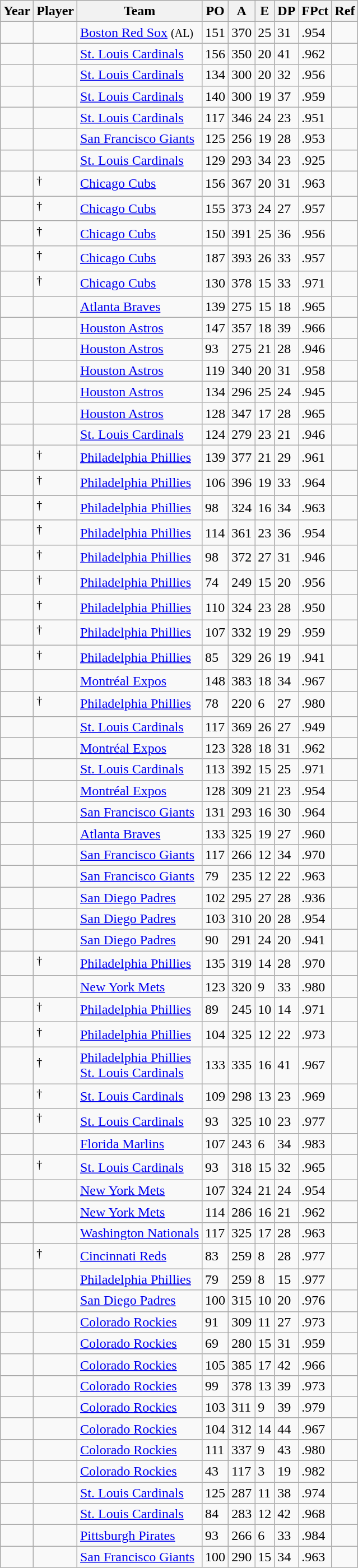<table class="wikitable sortable" border="1">
<tr>
<th>Year</th>
<th>Player</th>
<th>Team</th>
<th>PO</th>
<th>A</th>
<th>E</th>
<th>DP</th>
<th>FPct</th>
<th class="unsortable">Ref</th>
</tr>
<tr>
<td></td>
<td></td>
<td><a href='#'>Boston Red Sox</a> <small>(AL)</small></td>
<td>151</td>
<td>370</td>
<td>25</td>
<td>31</td>
<td>.954</td>
<td></td>
</tr>
<tr>
<td></td>
<td></td>
<td><a href='#'>St. Louis Cardinals</a></td>
<td>156</td>
<td>350</td>
<td>20</td>
<td>41</td>
<td>.962</td>
<td></td>
</tr>
<tr>
<td></td>
<td></td>
<td><a href='#'>St. Louis Cardinals</a></td>
<td>134</td>
<td>300</td>
<td>20</td>
<td>32</td>
<td>.956</td>
<td></td>
</tr>
<tr>
<td></td>
<td></td>
<td><a href='#'>St. Louis Cardinals</a></td>
<td>140</td>
<td>300</td>
<td>19</td>
<td>37</td>
<td>.959</td>
<td></td>
</tr>
<tr>
<td></td>
<td></td>
<td><a href='#'>St. Louis Cardinals</a></td>
<td>117</td>
<td>346</td>
<td>24</td>
<td>23</td>
<td>.951</td>
<td></td>
</tr>
<tr>
<td></td>
<td></td>
<td><a href='#'>San Francisco Giants</a></td>
<td>125</td>
<td>256</td>
<td>19</td>
<td>28</td>
<td>.953</td>
<td></td>
</tr>
<tr>
<td></td>
<td></td>
<td><a href='#'>St. Louis Cardinals</a></td>
<td>129</td>
<td>293</td>
<td>34</td>
<td>23</td>
<td>.925</td>
<td></td>
</tr>
<tr>
<td></td>
<td><sup>†</sup></td>
<td><a href='#'>Chicago Cubs</a></td>
<td>156</td>
<td>367</td>
<td>20</td>
<td>31</td>
<td>.963</td>
<td></td>
</tr>
<tr>
<td></td>
<td><sup>†</sup></td>
<td><a href='#'>Chicago Cubs</a></td>
<td>155</td>
<td>373</td>
<td>24</td>
<td>27</td>
<td>.957</td>
<td></td>
</tr>
<tr>
<td></td>
<td><sup>†</sup></td>
<td><a href='#'>Chicago Cubs</a></td>
<td>150</td>
<td>391</td>
<td>25</td>
<td>36</td>
<td>.956</td>
<td></td>
</tr>
<tr>
<td></td>
<td><sup>†</sup></td>
<td><a href='#'>Chicago Cubs</a></td>
<td>187</td>
<td>393</td>
<td>26</td>
<td>33</td>
<td>.957</td>
<td></td>
</tr>
<tr>
<td></td>
<td><sup>†</sup></td>
<td><a href='#'>Chicago Cubs</a></td>
<td>130</td>
<td>378</td>
<td>15</td>
<td>33</td>
<td>.971</td>
<td></td>
</tr>
<tr>
<td></td>
<td></td>
<td><a href='#'>Atlanta Braves</a></td>
<td>139</td>
<td>275</td>
<td>15</td>
<td>18</td>
<td>.965</td>
<td></td>
</tr>
<tr>
<td></td>
<td></td>
<td><a href='#'>Houston Astros</a></td>
<td>147</td>
<td>357</td>
<td>18</td>
<td>39</td>
<td>.966</td>
<td></td>
</tr>
<tr>
<td></td>
<td></td>
<td><a href='#'>Houston Astros</a></td>
<td>93</td>
<td>275</td>
<td>21</td>
<td>28</td>
<td>.946</td>
<td></td>
</tr>
<tr>
<td></td>
<td></td>
<td><a href='#'>Houston Astros</a></td>
<td>119</td>
<td>340</td>
<td>20</td>
<td>31</td>
<td>.958</td>
<td></td>
</tr>
<tr>
<td></td>
<td></td>
<td><a href='#'>Houston Astros</a></td>
<td>134</td>
<td>296</td>
<td>25</td>
<td>24</td>
<td>.945</td>
<td></td>
</tr>
<tr>
<td></td>
<td></td>
<td><a href='#'>Houston Astros</a></td>
<td>128</td>
<td>347</td>
<td>17</td>
<td>28</td>
<td>.965</td>
<td></td>
</tr>
<tr>
<td></td>
<td></td>
<td><a href='#'>St. Louis Cardinals</a></td>
<td>124</td>
<td>279</td>
<td>23</td>
<td>21</td>
<td>.946</td>
<td></td>
</tr>
<tr>
<td></td>
<td><sup>†</sup></td>
<td><a href='#'>Philadelphia Phillies</a></td>
<td>139</td>
<td>377</td>
<td>21</td>
<td>29</td>
<td>.961</td>
<td></td>
</tr>
<tr>
<td></td>
<td><sup>†</sup></td>
<td><a href='#'>Philadelphia Phillies</a></td>
<td>106</td>
<td>396</td>
<td>19</td>
<td>33</td>
<td>.964</td>
<td></td>
</tr>
<tr>
<td></td>
<td><sup>†</sup></td>
<td><a href='#'>Philadelphia Phillies</a></td>
<td>98</td>
<td>324</td>
<td>16</td>
<td>34</td>
<td>.963</td>
<td></td>
</tr>
<tr>
<td></td>
<td><sup>†</sup></td>
<td><a href='#'>Philadelphia Phillies</a></td>
<td>114</td>
<td>361</td>
<td>23</td>
<td>36</td>
<td>.954</td>
<td></td>
</tr>
<tr>
<td></td>
<td><sup>†</sup></td>
<td><a href='#'>Philadelphia Phillies</a></td>
<td>98</td>
<td>372</td>
<td>27</td>
<td>31</td>
<td>.946</td>
<td></td>
</tr>
<tr>
<td></td>
<td><sup>†</sup></td>
<td><a href='#'>Philadelphia Phillies</a></td>
<td>74</td>
<td>249</td>
<td>15</td>
<td>20</td>
<td>.956</td>
<td></td>
</tr>
<tr>
<td></td>
<td><sup>†</sup></td>
<td><a href='#'>Philadelphia Phillies</a></td>
<td>110</td>
<td>324</td>
<td>23</td>
<td>28</td>
<td>.950</td>
<td></td>
</tr>
<tr>
<td></td>
<td><sup>†</sup></td>
<td><a href='#'>Philadelphia Phillies</a></td>
<td>107</td>
<td>332</td>
<td>19</td>
<td>29</td>
<td>.959</td>
<td></td>
</tr>
<tr>
<td></td>
<td><sup>†</sup></td>
<td><a href='#'>Philadelphia Phillies</a></td>
<td>85</td>
<td>329</td>
<td>26</td>
<td>19</td>
<td>.941</td>
<td></td>
</tr>
<tr>
<td></td>
<td></td>
<td><a href='#'>Montréal Expos</a></td>
<td>148</td>
<td>383</td>
<td>18</td>
<td>34</td>
<td>.967</td>
<td></td>
</tr>
<tr>
<td></td>
<td><sup>†</sup></td>
<td><a href='#'>Philadelphia Phillies</a></td>
<td>78</td>
<td>220</td>
<td>6</td>
<td>27</td>
<td>.980</td>
<td></td>
</tr>
<tr>
<td></td>
<td></td>
<td><a href='#'>St. Louis Cardinals</a></td>
<td>117</td>
<td>369</td>
<td>26</td>
<td>27</td>
<td>.949</td>
<td></td>
</tr>
<tr>
<td></td>
<td></td>
<td><a href='#'>Montréal Expos</a></td>
<td>123</td>
<td>328</td>
<td>18</td>
<td>31</td>
<td>.962</td>
<td></td>
</tr>
<tr>
<td></td>
<td></td>
<td><a href='#'>St. Louis Cardinals</a></td>
<td>113</td>
<td>392</td>
<td>15</td>
<td>25</td>
<td>.971</td>
<td></td>
</tr>
<tr>
<td></td>
<td></td>
<td><a href='#'>Montréal Expos</a></td>
<td>128</td>
<td>309</td>
<td>21</td>
<td>23</td>
<td>.954</td>
<td></td>
</tr>
<tr>
<td></td>
<td></td>
<td><a href='#'>San Francisco Giants</a></td>
<td>131</td>
<td>293</td>
<td>16</td>
<td>30</td>
<td>.964</td>
<td></td>
</tr>
<tr>
<td></td>
<td></td>
<td><a href='#'>Atlanta Braves</a></td>
<td>133</td>
<td>325</td>
<td>19</td>
<td>27</td>
<td>.960</td>
<td></td>
</tr>
<tr>
<td></td>
<td></td>
<td><a href='#'>San Francisco Giants</a></td>
<td>117</td>
<td>266</td>
<td>12</td>
<td>34</td>
<td>.970</td>
<td></td>
</tr>
<tr>
<td></td>
<td></td>
<td><a href='#'>San Francisco Giants</a></td>
<td>79</td>
<td>235</td>
<td>12</td>
<td>22</td>
<td>.963</td>
<td></td>
</tr>
<tr>
<td></td>
<td></td>
<td><a href='#'>San Diego Padres</a></td>
<td>102</td>
<td>295</td>
<td>27</td>
<td>28</td>
<td>.936</td>
<td></td>
</tr>
<tr>
<td></td>
<td></td>
<td><a href='#'>San Diego Padres</a></td>
<td>103</td>
<td>310</td>
<td>20</td>
<td>28</td>
<td>.954</td>
<td></td>
</tr>
<tr>
<td></td>
<td></td>
<td><a href='#'>San Diego Padres</a></td>
<td>90</td>
<td>291</td>
<td>24</td>
<td>20</td>
<td>.941</td>
<td></td>
</tr>
<tr>
<td></td>
<td><sup>†</sup></td>
<td><a href='#'>Philadelphia Phillies</a></td>
<td>135</td>
<td>319</td>
<td>14</td>
<td>28</td>
<td>.970</td>
<td></td>
</tr>
<tr>
<td></td>
<td></td>
<td><a href='#'>New York Mets</a></td>
<td>123</td>
<td>320</td>
<td>9</td>
<td>33</td>
<td>.980</td>
<td></td>
</tr>
<tr>
<td></td>
<td><sup>†</sup></td>
<td><a href='#'>Philadelphia Phillies</a></td>
<td>89</td>
<td>245</td>
<td>10</td>
<td>14</td>
<td>.971</td>
<td></td>
</tr>
<tr>
<td></td>
<td><sup>†</sup></td>
<td><a href='#'>Philadelphia Phillies</a></td>
<td>104</td>
<td>325</td>
<td>12</td>
<td>22</td>
<td>.973</td>
<td></td>
</tr>
<tr>
<td></td>
<td><sup>†</sup></td>
<td><a href='#'>Philadelphia Phillies</a><br><a href='#'>St. Louis Cardinals</a></td>
<td>133</td>
<td>335</td>
<td>16</td>
<td>41</td>
<td>.967</td>
<td><br></td>
</tr>
<tr>
<td></td>
<td><sup>†</sup></td>
<td><a href='#'>St. Louis Cardinals</a></td>
<td>109</td>
<td>298</td>
<td>13</td>
<td>23</td>
<td>.969</td>
<td></td>
</tr>
<tr>
<td></td>
<td><sup>†</sup></td>
<td><a href='#'>St. Louis Cardinals</a></td>
<td>93</td>
<td>325</td>
<td>10</td>
<td>23</td>
<td>.977</td>
<td></td>
</tr>
<tr>
<td></td>
<td></td>
<td><a href='#'>Florida Marlins</a></td>
<td>107</td>
<td>243</td>
<td>6</td>
<td>34</td>
<td>.983</td>
<td></td>
</tr>
<tr>
<td></td>
<td><sup>†</sup></td>
<td><a href='#'>St. Louis Cardinals</a></td>
<td>93</td>
<td>318</td>
<td>15</td>
<td>32</td>
<td>.965</td>
<td></td>
</tr>
<tr>
<td></td>
<td></td>
<td><a href='#'>New York Mets</a></td>
<td>107</td>
<td>324</td>
<td>21</td>
<td>24</td>
<td>.954</td>
<td></td>
</tr>
<tr>
<td></td>
<td></td>
<td><a href='#'>New York Mets</a></td>
<td>114</td>
<td>286</td>
<td>16</td>
<td>21</td>
<td>.962</td>
<td></td>
</tr>
<tr>
<td></td>
<td></td>
<td><a href='#'>Washington Nationals</a></td>
<td>117</td>
<td>325</td>
<td>17</td>
<td>28</td>
<td>.963</td>
<td></td>
</tr>
<tr>
<td></td>
<td><sup>†</sup></td>
<td><a href='#'>Cincinnati Reds</a></td>
<td>83</td>
<td>259</td>
<td>8</td>
<td>28</td>
<td>.977</td>
<td></td>
</tr>
<tr>
<td></td>
<td></td>
<td><a href='#'>Philadelphia Phillies</a></td>
<td>79</td>
<td>259</td>
<td>8</td>
<td>15</td>
<td>.977</td>
<td></td>
</tr>
<tr>
<td></td>
<td></td>
<td><a href='#'>San Diego Padres</a></td>
<td>100</td>
<td>315</td>
<td>10</td>
<td>20</td>
<td>.976</td>
<td></td>
</tr>
<tr>
<td></td>
<td></td>
<td><a href='#'>Colorado Rockies</a></td>
<td>91</td>
<td>309</td>
<td>11</td>
<td>27</td>
<td>.973</td>
<td></td>
</tr>
<tr>
<td></td>
<td></td>
<td><a href='#'>Colorado Rockies</a></td>
<td>69</td>
<td>280</td>
<td>15</td>
<td>31</td>
<td>.959</td>
<td></td>
</tr>
<tr>
<td></td>
<td></td>
<td><a href='#'>Colorado Rockies</a></td>
<td>105</td>
<td>385</td>
<td>17</td>
<td>42</td>
<td>.966</td>
<td></td>
</tr>
<tr>
<td></td>
<td></td>
<td><a href='#'>Colorado Rockies</a></td>
<td>99</td>
<td>378</td>
<td>13</td>
<td>39</td>
<td>.973</td>
<td></td>
</tr>
<tr>
<td></td>
<td></td>
<td><a href='#'>Colorado Rockies</a></td>
<td>103</td>
<td>311</td>
<td>9</td>
<td>39</td>
<td>.979</td>
<td></td>
</tr>
<tr>
<td></td>
<td></td>
<td><a href='#'>Colorado Rockies</a></td>
<td>104</td>
<td>312</td>
<td>14</td>
<td>44</td>
<td>.967</td>
<td></td>
</tr>
<tr>
<td></td>
<td></td>
<td><a href='#'>Colorado Rockies</a></td>
<td>111</td>
<td>337</td>
<td>9</td>
<td>43</td>
<td>.980</td>
<td></td>
</tr>
<tr>
<td></td>
<td></td>
<td><a href='#'>Colorado Rockies</a></td>
<td>43</td>
<td>117</td>
<td>3</td>
<td>19</td>
<td>.982</td>
<td></td>
</tr>
<tr>
<td></td>
<td></td>
<td><a href='#'>St. Louis Cardinals</a></td>
<td>125</td>
<td>287</td>
<td>11</td>
<td>38</td>
<td>.974</td>
<td></td>
</tr>
<tr>
<td></td>
<td></td>
<td><a href='#'>St. Louis Cardinals</a></td>
<td>84</td>
<td>283</td>
<td>12</td>
<td>42</td>
<td>.968</td>
<td></td>
</tr>
<tr>
<td></td>
<td></td>
<td><a href='#'>Pittsburgh Pirates</a></td>
<td>93</td>
<td>266</td>
<td>6</td>
<td>33</td>
<td>.984</td>
<td></td>
</tr>
<tr>
<td></td>
<td></td>
<td><a href='#'>San Francisco Giants</a></td>
<td>100</td>
<td>290</td>
<td>15</td>
<td>34</td>
<td>.963</td>
<td></td>
</tr>
</table>
